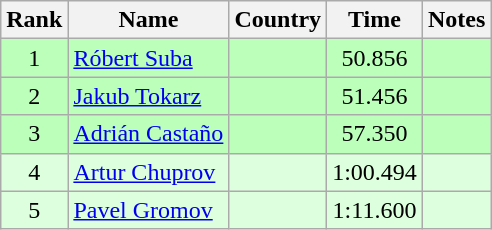<table class="wikitable" style="text-align:center">
<tr>
<th>Rank</th>
<th>Name</th>
<th>Country</th>
<th>Time</th>
<th>Notes</th>
</tr>
<tr bgcolor=bbffbb>
<td>1</td>
<td align="left"><a href='#'>Róbert Suba</a></td>
<td align="left"></td>
<td>50.856</td>
<td></td>
</tr>
<tr bgcolor=bbffbb>
<td>2</td>
<td align="left"><a href='#'>Jakub Tokarz</a></td>
<td align="left"></td>
<td>51.456</td>
<td></td>
</tr>
<tr bgcolor=bbffbb>
<td>3</td>
<td align="left"><a href='#'>Adrián Castaño</a></td>
<td align="left"></td>
<td>57.350</td>
<td></td>
</tr>
<tr bgcolor=ddffdd>
<td>4</td>
<td align="left"><a href='#'>Artur Chuprov</a></td>
<td align="left"></td>
<td>1:00.494</td>
<td></td>
</tr>
<tr bgcolor=ddffdd>
<td>5</td>
<td align="left"><a href='#'>Pavel Gromov</a></td>
<td align="left"></td>
<td>1:11.600</td>
<td></td>
</tr>
</table>
